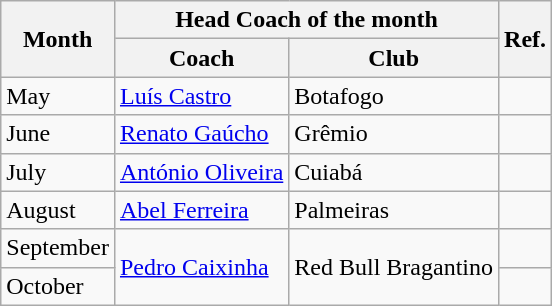<table class="wikitable">
<tr>
<th rowspan="2">Month</th>
<th colspan="2">Head Coach of the month</th>
<th rowspan="2">Ref.</th>
</tr>
<tr>
<th>Coach</th>
<th>Club</th>
</tr>
<tr>
<td>May</td>
<td> <a href='#'>Luís Castro</a></td>
<td>Botafogo</td>
<td align="center"></td>
</tr>
<tr>
<td>June</td>
<td> <a href='#'>Renato Gaúcho</a></td>
<td>Grêmio</td>
<td align="center"></td>
</tr>
<tr>
<td>July</td>
<td> <a href='#'>António Oliveira</a></td>
<td>Cuiabá</td>
<td align="center"></td>
</tr>
<tr>
<td>August</td>
<td> <a href='#'>Abel Ferreira</a></td>
<td>Palmeiras</td>
<td align="center"></td>
</tr>
<tr>
<td>September</td>
<td rowspan=2> <a href='#'>Pedro Caixinha</a></td>
<td rowspan=2>Red Bull Bragantino</td>
<td align="center"></td>
</tr>
<tr>
<td>October</td>
<td align="center"></td>
</tr>
</table>
